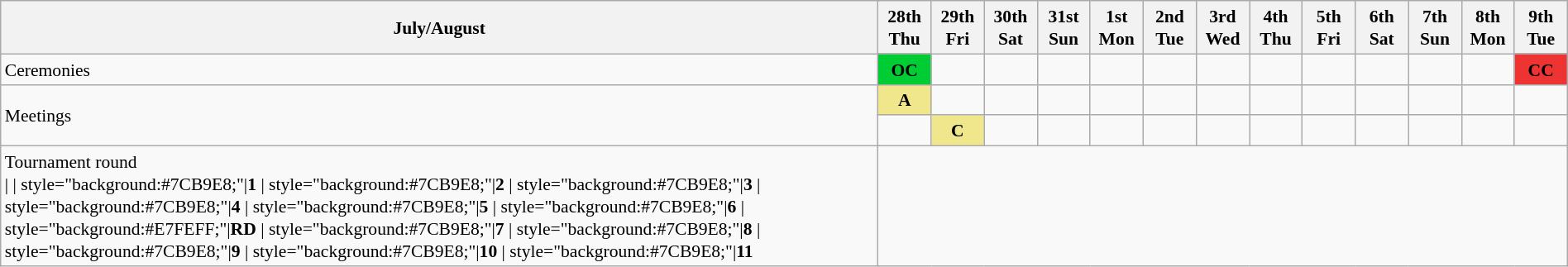<table class="wikitable" style="margin:0.9em auto; font-size:90%; line-height:1.25em;">
<tr>
<th colspan=2>July/August</th>
<th style="width:2.5em">28th<br>Thu</th>
<th style="width:2.5em">29th<br>Fri</th>
<th style="width:2.5em">30th<br>Sat</th>
<th style="width:2.5em">31st<br>Sun</th>
<th style="width:2.5em">1st<br>Mon</th>
<th style="width:2.5em">2nd<br>Tue</th>
<th style="width:2.5em">3rd<br>Wed</th>
<th style="width:2.5em">4th<br>Thu</th>
<th style="width:2.5em">5th<br>Fri</th>
<th style="width:2.5em">6th<br>Sat</th>
<th style="width:2.5em">7th<br>Sun</th>
<th style="width:2.5em">8th<br>Mon</th>
<th style="width:2.5em">9th<br>Tue</th>
</tr>
<tr>
<td colspan="2" style="text-align:left;">Ceremonies</td>
<td style="background:#0c3; text-align:center;"><strong>OC</strong></td>
<td></td>
<td></td>
<td></td>
<td></td>
<td></td>
<td></td>
<td></td>
<td></td>
<td></td>
<td></td>
<td></td>
<td style="background:#e33; text-align:center;"><strong>CC</strong></td>
</tr>
<tr style="text-align:center;">
<td colspan="2" rowspan="2" style="text-align:left;">Meetings</td>
<td style="background:khaki; text-align:center;"><strong>A</strong></td>
<td></td>
<td></td>
<td></td>
<td></td>
<td></td>
<td></td>
<td></td>
<td></td>
<td></td>
<td></td>
<td></td>
<td></td>
</tr>
<tr>
<td></td>
<td style="background:khaki; text-align:center;"><strong>C</strong></td>
<td></td>
<td></td>
<td></td>
<td></td>
<td></td>
<td></td>
<td></td>
<td></td>
<td></td>
<td></td>
<td></td>
</tr>
<tr style="text-align:center;">
<td colspan="2" style="text-align:left;">Tournament round<br>| 
| style="background:#7CB9E8;"|<strong>1</strong>
| style="background:#7CB9E8;"|<strong>2</strong>
| style="background:#7CB9E8;"|<strong>3</strong>
| style="background:#7CB9E8;"|<strong>4</strong>
| style="background:#7CB9E8;"|<strong>5</strong>
| style="background:#7CB9E8;"|<strong>6</strong>
| style="background:#E7FEFF;"|<strong>RD</strong>
| style="background:#7CB9E8;"|<strong>7</strong>
| style="background:#7CB9E8;"|<strong>8</strong>
| style="background:#7CB9E8;"|<strong>9</strong>
| style="background:#7CB9E8;"|<strong>10</strong>
| style="background:#7CB9E8;"|<strong>11</strong></td>
</tr>
</table>
